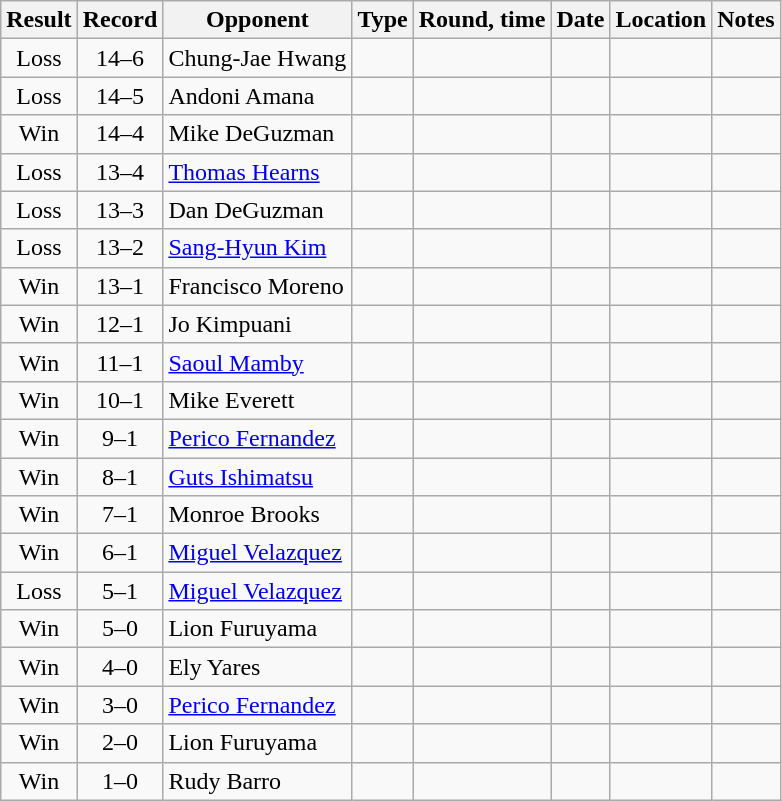<table class="wikitable" style="text-align:center">
<tr>
<th>Result</th>
<th>Record</th>
<th>Opponent</th>
<th>Type</th>
<th>Round, time</th>
<th>Date</th>
<th>Location</th>
<th>Notes</th>
</tr>
<tr align=center>
<td>Loss</td>
<td>14–6</td>
<td align=left> Chung-Jae Hwang</td>
<td></td>
<td></td>
<td></td>
<td align=left></td>
<td align=left></td>
</tr>
<tr align=center>
<td>Loss</td>
<td>14–5</td>
<td align=left> Andoni Amana</td>
<td></td>
<td></td>
<td></td>
<td align=left></td>
<td align=left></td>
</tr>
<tr align=center>
<td>Win</td>
<td>14–4</td>
<td align=left> Mike DeGuzman</td>
<td></td>
<td></td>
<td></td>
<td align=left></td>
<td align=left></td>
</tr>
<tr align=center>
<td>Loss</td>
<td>13–4</td>
<td align=left> <a href='#'>Thomas Hearns</a></td>
<td></td>
<td></td>
<td></td>
<td align=left></td>
<td align=left></td>
</tr>
<tr align=center>
<td>Loss</td>
<td>13–3</td>
<td align=left> Dan DeGuzman</td>
<td></td>
<td></td>
<td></td>
<td align=left></td>
<td align=left></td>
</tr>
<tr align=center>
<td>Loss</td>
<td>13–2</td>
<td align=left> <a href='#'>Sang-Hyun Kim</a></td>
<td></td>
<td></td>
<td></td>
<td align=left></td>
<td align=left></td>
</tr>
<tr align=center>
<td>Win</td>
<td>13–1</td>
<td align=left> Francisco Moreno</td>
<td></td>
<td></td>
<td></td>
<td align=left></td>
<td align=left></td>
</tr>
<tr align=center>
<td>Win</td>
<td>12–1</td>
<td align=left> Jo Kimpuani</td>
<td></td>
<td></td>
<td></td>
<td align=left></td>
<td align=left></td>
</tr>
<tr align=center>
<td>Win</td>
<td>11–1</td>
<td align=left> <a href='#'>Saoul Mamby</a></td>
<td></td>
<td></td>
<td></td>
<td align=left></td>
<td align=left></td>
</tr>
<tr align=center>
<td>Win</td>
<td>10–1</td>
<td align=left> Mike Everett</td>
<td></td>
<td></td>
<td></td>
<td align=left></td>
<td align=left></td>
</tr>
<tr align=center>
<td>Win</td>
<td>9–1</td>
<td align=left> <a href='#'>Perico Fernandez</a></td>
<td></td>
<td></td>
<td></td>
<td align=left></td>
<td align=left></td>
</tr>
<tr align=center>
<td>Win</td>
<td>8–1</td>
<td align=left> <a href='#'>Guts Ishimatsu</a></td>
<td></td>
<td></td>
<td></td>
<td align=left></td>
<td align=left></td>
</tr>
<tr align=center>
<td>Win</td>
<td>7–1</td>
<td align=left> Monroe Brooks</td>
<td></td>
<td></td>
<td></td>
<td align=left></td>
<td align=left></td>
</tr>
<tr align=center>
<td>Win</td>
<td>6–1</td>
<td align=left> <a href='#'>Miguel Velazquez</a></td>
<td></td>
<td></td>
<td></td>
<td align=left></td>
<td align=left></td>
</tr>
<tr align=center>
<td>Loss</td>
<td>5–1</td>
<td align=left> <a href='#'>Miguel Velazquez</a></td>
<td></td>
<td></td>
<td></td>
<td align=left></td>
<td align=left></td>
</tr>
<tr align=center>
<td>Win</td>
<td>5–0</td>
<td align=left> Lion Furuyama</td>
<td></td>
<td></td>
<td></td>
<td align=left></td>
<td align=left></td>
</tr>
<tr align=center>
<td>Win</td>
<td>4–0</td>
<td align=left> Ely Yares</td>
<td></td>
<td></td>
<td></td>
<td align=left></td>
<td align=left></td>
</tr>
<tr align=center>
<td>Win</td>
<td>3–0</td>
<td align=left> <a href='#'>Perico Fernandez</a></td>
<td></td>
<td></td>
<td></td>
<td align=left></td>
<td align=left></td>
</tr>
<tr align=center>
<td>Win</td>
<td>2–0</td>
<td align=left> Lion Furuyama</td>
<td></td>
<td></td>
<td></td>
<td align=left></td>
<td align=left></td>
</tr>
<tr align=center>
<td>Win</td>
<td>1–0</td>
<td align=left> Rudy Barro</td>
<td></td>
<td></td>
<td></td>
<td align=left></td>
<td align=left></td>
</tr>
</table>
